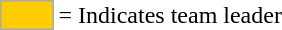<table>
<tr>
<td style="background:#fc0; border:1px solid #aaa; width:2em;"></td>
<td>= Indicates team leader</td>
</tr>
</table>
